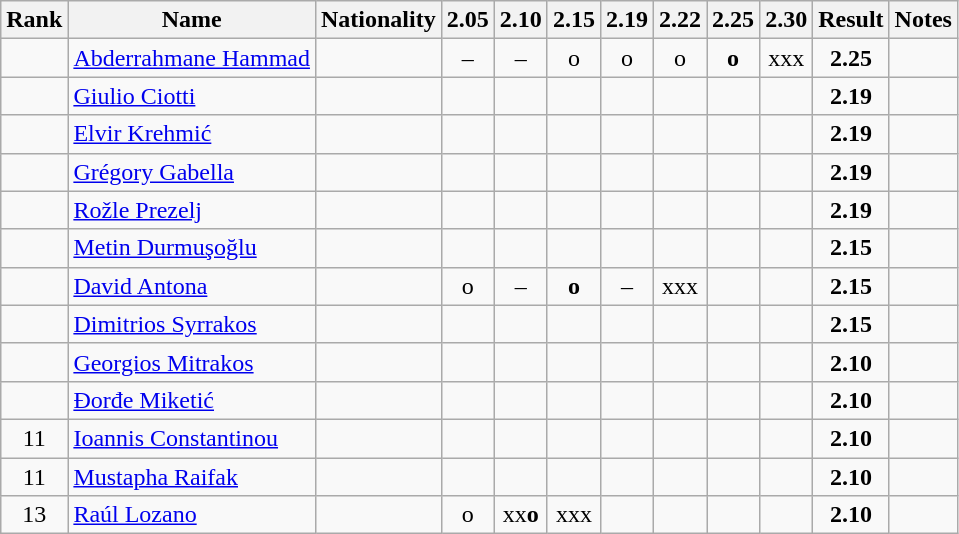<table class="wikitable sortable" style="text-align:center">
<tr>
<th>Rank</th>
<th>Name</th>
<th>Nationality</th>
<th>2.05</th>
<th>2.10</th>
<th>2.15</th>
<th>2.19</th>
<th>2.22</th>
<th>2.25</th>
<th>2.30</th>
<th>Result</th>
<th>Notes</th>
</tr>
<tr>
<td></td>
<td align=left><a href='#'>Abderrahmane Hammad</a></td>
<td align=left></td>
<td>–</td>
<td>–</td>
<td>o</td>
<td>o</td>
<td>o</td>
<td><strong>o</strong></td>
<td>xxx</td>
<td><strong>2.25</strong></td>
<td></td>
</tr>
<tr>
<td></td>
<td align=left><a href='#'>Giulio Ciotti</a></td>
<td align=left></td>
<td></td>
<td></td>
<td></td>
<td></td>
<td></td>
<td></td>
<td></td>
<td><strong>2.19</strong></td>
<td></td>
</tr>
<tr>
<td></td>
<td align=left><a href='#'>Elvir Krehmić</a></td>
<td align=left></td>
<td></td>
<td></td>
<td></td>
<td></td>
<td></td>
<td></td>
<td></td>
<td><strong>2.19</strong></td>
<td></td>
</tr>
<tr>
<td></td>
<td align=left><a href='#'>Grégory Gabella</a></td>
<td align=left></td>
<td></td>
<td></td>
<td></td>
<td></td>
<td></td>
<td></td>
<td></td>
<td><strong>2.19</strong></td>
<td></td>
</tr>
<tr>
<td></td>
<td align=left><a href='#'>Rožle Prezelj</a></td>
<td align=left></td>
<td></td>
<td></td>
<td></td>
<td></td>
<td></td>
<td></td>
<td></td>
<td><strong>2.19</strong></td>
<td></td>
</tr>
<tr>
<td></td>
<td align=left><a href='#'>Metin Durmuşoğlu</a></td>
<td align=left></td>
<td></td>
<td></td>
<td></td>
<td></td>
<td></td>
<td></td>
<td></td>
<td><strong>2.15</strong></td>
<td></td>
</tr>
<tr>
<td></td>
<td align=left><a href='#'>David Antona</a></td>
<td align=left></td>
<td>o</td>
<td>–</td>
<td><strong>o</strong></td>
<td>–</td>
<td>xxx</td>
<td></td>
<td></td>
<td><strong>2.15</strong></td>
<td></td>
</tr>
<tr>
<td></td>
<td align=left><a href='#'>Dimitrios Syrrakos</a></td>
<td align=left></td>
<td></td>
<td></td>
<td></td>
<td></td>
<td></td>
<td></td>
<td></td>
<td><strong>2.15</strong></td>
<td></td>
</tr>
<tr>
<td></td>
<td align=left><a href='#'>Georgios Mitrakos</a></td>
<td align=left></td>
<td></td>
<td></td>
<td></td>
<td></td>
<td></td>
<td></td>
<td></td>
<td><strong>2.10</strong></td>
<td></td>
</tr>
<tr>
<td></td>
<td align=left><a href='#'>Đorđe Miketić</a></td>
<td align=left></td>
<td></td>
<td></td>
<td></td>
<td></td>
<td></td>
<td></td>
<td></td>
<td><strong>2.10</strong></td>
<td></td>
</tr>
<tr>
<td>11</td>
<td align=left><a href='#'>Ioannis Constantinou</a></td>
<td align=left></td>
<td></td>
<td></td>
<td></td>
<td></td>
<td></td>
<td></td>
<td></td>
<td><strong>2.10</strong></td>
<td></td>
</tr>
<tr>
<td>11</td>
<td align=left><a href='#'>Mustapha Raifak</a></td>
<td align=left></td>
<td></td>
<td></td>
<td></td>
<td></td>
<td></td>
<td></td>
<td></td>
<td><strong>2.10</strong></td>
<td></td>
</tr>
<tr>
<td>13</td>
<td align=left><a href='#'>Raúl Lozano</a></td>
<td align=left></td>
<td>o</td>
<td>xx<strong>o</strong></td>
<td>xxx</td>
<td></td>
<td></td>
<td></td>
<td></td>
<td><strong>2.10</strong></td>
<td></td>
</tr>
</table>
